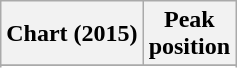<table class="wikitable sortable plainrowheaders">
<tr>
<th scope="col">Chart (2015)</th>
<th scope="col">Peak<br>position</th>
</tr>
<tr>
</tr>
<tr>
</tr>
</table>
